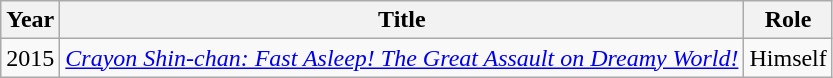<table class="wikitable">
<tr>
<th>Year</th>
<th>Title</th>
<th>Role</th>
</tr>
<tr>
<td>2015</td>
<td><em><a href='#'>Crayon Shin-chan: Fast Asleep! The Great Assault on Dreamy World!</a></em></td>
<td>Himself</td>
</tr>
</table>
